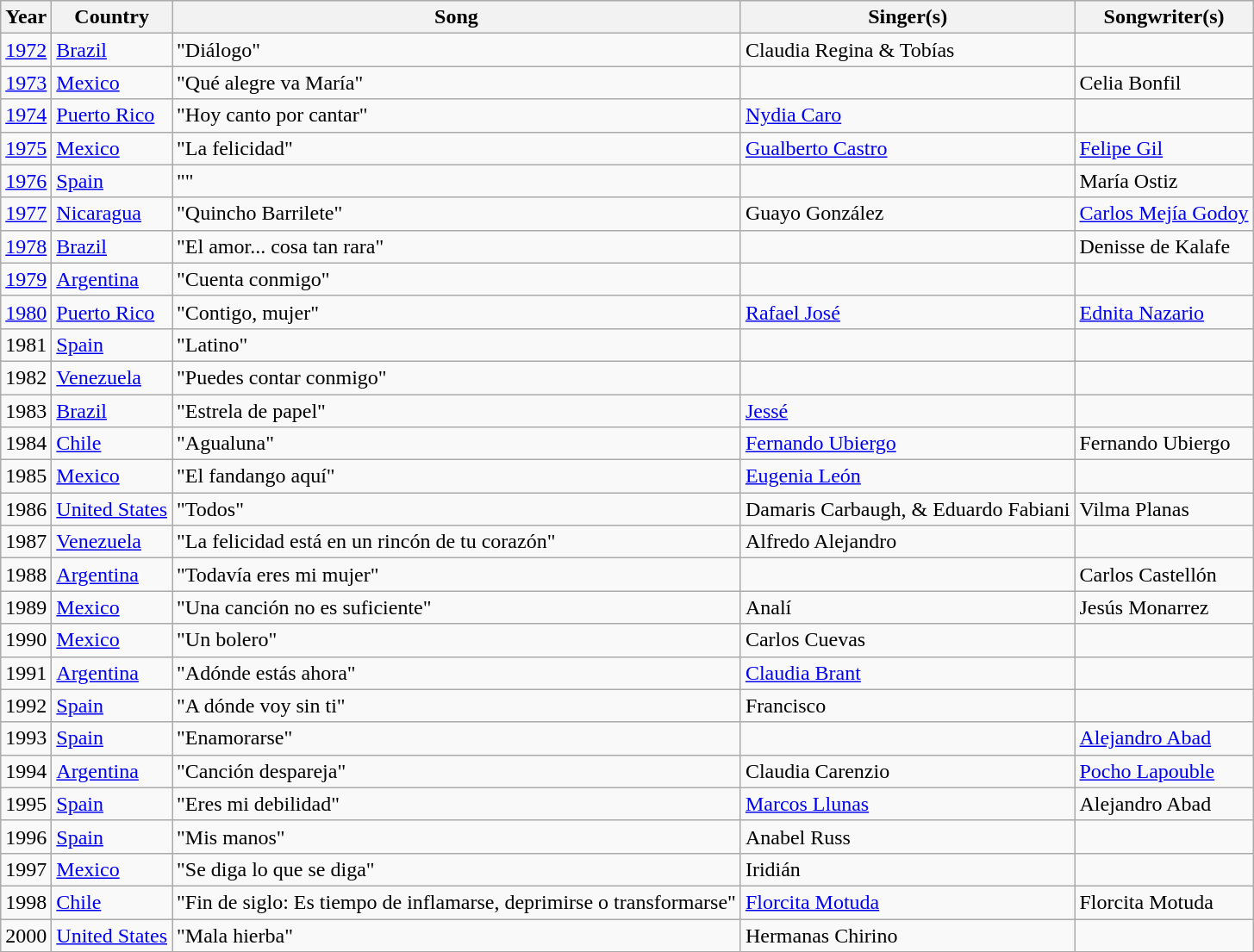<table class="wikitable sortable">
<tr style="background:#efefef">
<th>Year</th>
<th>Country</th>
<th class="unsortable">Song</th>
<th class="unsortable">Singer(s)</th>
<th class="unsortable">Songwriter(s)</th>
</tr>
<tr>
<td><a href='#'>1972</a></td>
<td> <a href='#'>Brazil</a></td>
<td>"Diálogo"</td>
<td>Claudia Regina & Tobías</td>
<td></td>
</tr>
<tr>
<td><a href='#'>1973</a></td>
<td> <a href='#'>Mexico</a></td>
<td>"Qué alegre va María"</td>
<td></td>
<td>Celia Bonfil</td>
</tr>
<tr>
<td><a href='#'>1974</a></td>
<td> <a href='#'>Puerto Rico</a></td>
<td>"Hoy canto por cantar"</td>
<td><a href='#'>Nydia Caro</a></td>
<td></td>
</tr>
<tr>
<td><a href='#'>1975</a></td>
<td> <a href='#'>Mexico</a></td>
<td>"La felicidad"</td>
<td><a href='#'>Gualberto Castro</a></td>
<td><a href='#'>Felipe Gil</a></td>
</tr>
<tr>
<td><a href='#'>1976</a></td>
<td> <a href='#'>Spain</a></td>
<td>""</td>
<td></td>
<td>María Ostiz</td>
</tr>
<tr>
<td><a href='#'>1977</a></td>
<td> <a href='#'>Nicaragua</a></td>
<td>"Quincho Barrilete"</td>
<td>Guayo González</td>
<td><a href='#'>Carlos Mejía Godoy</a></td>
</tr>
<tr>
<td><a href='#'>1978</a></td>
<td> <a href='#'>Brazil</a></td>
<td>"El amor... cosa tan rara"</td>
<td></td>
<td>Denisse de Kalafe</td>
</tr>
<tr>
<td><a href='#'>1979</a></td>
<td> <a href='#'>Argentina</a></td>
<td>"Cuenta conmigo"</td>
<td></td>
<td></td>
</tr>
<tr>
<td><a href='#'>1980</a></td>
<td> <a href='#'>Puerto Rico</a></td>
<td>"Contigo, mujer"</td>
<td><a href='#'>Rafael José</a></td>
<td><a href='#'>Ednita Nazario</a></td>
</tr>
<tr>
<td>1981</td>
<td> <a href='#'>Spain</a></td>
<td>"Latino"</td>
<td></td>
<td></td>
</tr>
<tr>
<td>1982</td>
<td> <a href='#'>Venezuela</a></td>
<td>"Puedes contar conmigo"</td>
<td></td>
<td></td>
</tr>
<tr>
<td>1983</td>
<td> <a href='#'>Brazil</a></td>
<td>"Estrela de papel"</td>
<td><a href='#'>Jessé</a></td>
<td></td>
</tr>
<tr>
<td>1984</td>
<td> <a href='#'>Chile</a></td>
<td>"Agualuna"</td>
<td><a href='#'>Fernando Ubiergo</a></td>
<td>Fernando Ubiergo</td>
</tr>
<tr>
<td>1985</td>
<td> <a href='#'>Mexico</a></td>
<td>"El fandango aquí"</td>
<td><a href='#'>Eugenia León</a></td>
<td></td>
</tr>
<tr>
<td>1986</td>
<td> <a href='#'>United States</a></td>
<td>"Todos"</td>
<td>Damaris Carbaugh,  & Eduardo Fabiani</td>
<td>Vilma Planas</td>
</tr>
<tr>
<td>1987</td>
<td> <a href='#'>Venezuela</a></td>
<td>"La felicidad está en un rincón de tu corazón"</td>
<td>Alfredo Alejandro</td>
<td></td>
</tr>
<tr>
<td>1988</td>
<td> <a href='#'>Argentina</a></td>
<td>"Todavía eres mi mujer"</td>
<td></td>
<td>Carlos Castellón</td>
</tr>
<tr>
<td>1989</td>
<td> <a href='#'>Mexico</a></td>
<td>"Una canción no es suficiente"</td>
<td>Analí</td>
<td>Jesús Monarrez</td>
</tr>
<tr>
<td>1990</td>
<td> <a href='#'>Mexico</a></td>
<td>"Un bolero"</td>
<td>Carlos Cuevas</td>
<td></td>
</tr>
<tr>
<td>1991</td>
<td> <a href='#'>Argentina</a></td>
<td>"Adónde estás ahora"</td>
<td><a href='#'>Claudia Brant</a></td>
<td></td>
</tr>
<tr>
<td>1992</td>
<td> <a href='#'>Spain</a></td>
<td>"A dónde voy sin ti"</td>
<td>Francisco</td>
<td></td>
</tr>
<tr>
<td>1993</td>
<td> <a href='#'>Spain</a></td>
<td>"Enamorarse"</td>
<td></td>
<td><a href='#'>Alejandro Abad</a></td>
</tr>
<tr>
<td>1994</td>
<td> <a href='#'>Argentina</a></td>
<td>"Canción despareja"</td>
<td>Claudia Carenzio</td>
<td><a href='#'>Pocho Lapouble</a></td>
</tr>
<tr>
<td>1995</td>
<td> <a href='#'>Spain</a></td>
<td>"Eres mi debilidad"</td>
<td><a href='#'>Marcos Llunas</a></td>
<td>Alejandro Abad</td>
</tr>
<tr>
<td>1996</td>
<td> <a href='#'>Spain</a></td>
<td>"Mis manos"</td>
<td>Anabel Russ</td>
<td></td>
</tr>
<tr>
<td>1997</td>
<td> <a href='#'>Mexico</a></td>
<td>"Se diga lo que se diga"</td>
<td>Iridián</td>
<td></td>
</tr>
<tr>
<td>1998</td>
<td> <a href='#'>Chile</a></td>
<td>"Fin de siglo: Es tiempo de inflamarse, deprimirse o transformarse"</td>
<td><a href='#'>Florcita Motuda</a></td>
<td>Florcita Motuda</td>
</tr>
<tr>
<td>2000</td>
<td> <a href='#'>United States</a></td>
<td>"Mala hierba"</td>
<td>Hermanas Chirino</td>
<td></td>
</tr>
</table>
